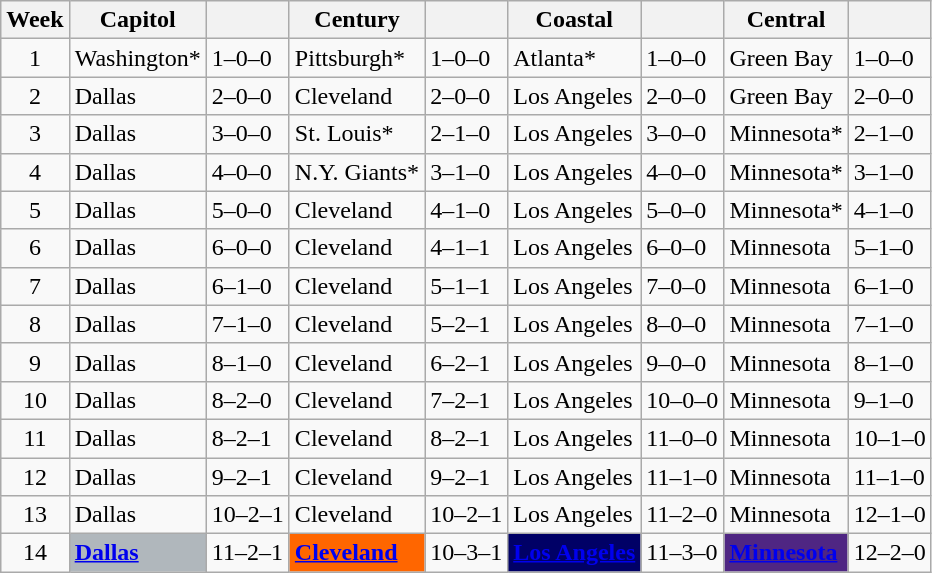<table class="wikitable">
<tr>
<th>Week</th>
<th>Capitol</th>
<th></th>
<th>Century</th>
<th></th>
<th>Coastal</th>
<th></th>
<th>Central</th>
<th></th>
</tr>
<tr>
<td align=center>1</td>
<td>Washington*</td>
<td>1–0–0</td>
<td>Pittsburgh*</td>
<td>1–0–0</td>
<td>Atlanta*</td>
<td>1–0–0</td>
<td>Green Bay</td>
<td>1–0–0</td>
</tr>
<tr>
<td align=center>2</td>
<td>Dallas</td>
<td>2–0–0</td>
<td>Cleveland</td>
<td>2–0–0</td>
<td>Los Angeles</td>
<td>2–0–0</td>
<td>Green Bay</td>
<td>2–0–0</td>
</tr>
<tr>
<td align=center>3</td>
<td>Dallas</td>
<td>3–0–0</td>
<td>St. Louis*</td>
<td>2–1–0</td>
<td>Los Angeles</td>
<td>3–0–0</td>
<td>Minnesota*</td>
<td>2–1–0</td>
</tr>
<tr>
<td align=center>4</td>
<td>Dallas</td>
<td>4–0–0</td>
<td>N.Y. Giants*</td>
<td>3–1–0</td>
<td>Los Angeles</td>
<td>4–0–0</td>
<td>Minnesota*</td>
<td>3–1–0</td>
</tr>
<tr>
<td align=center>5</td>
<td>Dallas</td>
<td>5–0–0</td>
<td>Cleveland</td>
<td>4–1–0</td>
<td>Los Angeles</td>
<td>5–0–0</td>
<td>Minnesota*</td>
<td>4–1–0</td>
</tr>
<tr>
<td align=center>6</td>
<td>Dallas</td>
<td>6–0–0</td>
<td>Cleveland</td>
<td>4–1–1</td>
<td>Los Angeles</td>
<td>6–0–0</td>
<td>Minnesota</td>
<td>5–1–0</td>
</tr>
<tr>
<td align=center>7</td>
<td>Dallas</td>
<td>6–1–0</td>
<td>Cleveland</td>
<td>5–1–1</td>
<td>Los Angeles</td>
<td>7–0–0</td>
<td>Minnesota</td>
<td>6–1–0</td>
</tr>
<tr>
<td align=center>8</td>
<td>Dallas</td>
<td>7–1–0</td>
<td>Cleveland</td>
<td>5–2–1</td>
<td>Los Angeles</td>
<td>8–0–0</td>
<td>Minnesota</td>
<td>7–1–0</td>
</tr>
<tr>
<td align=center>9</td>
<td>Dallas</td>
<td>8–1–0</td>
<td>Cleveland</td>
<td>6–2–1</td>
<td>Los Angeles</td>
<td>9–0–0</td>
<td>Minnesota</td>
<td>8–1–0</td>
</tr>
<tr>
<td align=center>10</td>
<td>Dallas</td>
<td>8–2–0</td>
<td>Cleveland</td>
<td>7–2–1</td>
<td>Los Angeles</td>
<td>10–0–0</td>
<td>Minnesota</td>
<td>9–1–0</td>
</tr>
<tr>
<td align=center>11</td>
<td>Dallas</td>
<td>8–2–1</td>
<td>Cleveland</td>
<td>8–2–1</td>
<td>Los Angeles</td>
<td>11–0–0</td>
<td>Minnesota</td>
<td>10–1–0</td>
</tr>
<tr>
<td align=center>12</td>
<td>Dallas</td>
<td>9–2–1</td>
<td>Cleveland</td>
<td>9–2–1</td>
<td>Los Angeles</td>
<td>11–1–0</td>
<td>Minnesota</td>
<td>11–1–0</td>
</tr>
<tr>
<td align=center>13</td>
<td>Dallas</td>
<td>10–2–1</td>
<td>Cleveland</td>
<td>10–2–1</td>
<td>Los Angeles</td>
<td>11–2–0</td>
<td>Minnesota</td>
<td>12–1–0</td>
</tr>
<tr>
<td align=center>14</td>
<td bgcolor="#B0B7BC"><strong><a href='#'>Dallas</a></strong></td>
<td>11–2–1</td>
<td bgcolor="#FF6600"><strong><a href='#'><span>Cleveland</span></a></strong></td>
<td>10–3–1</td>
<td bgcolor="#000066"><strong><a href='#'><span>Los Angeles</span></a></strong></td>
<td>11–3–0</td>
<td bgcolor="#4F2683"><strong><a href='#'><span>Minnesota</span></a></strong></td>
<td>12–2–0</td>
</tr>
</table>
